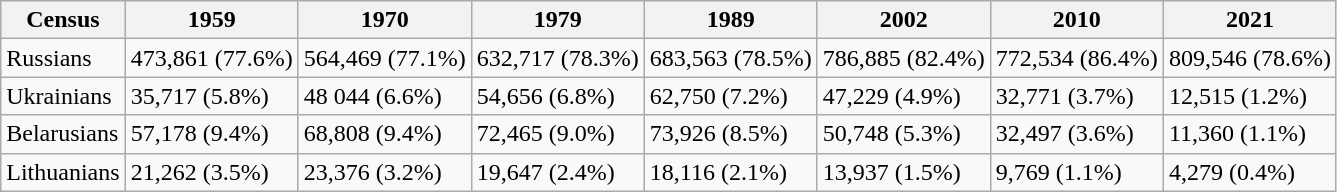<table class="wikitable">
<tr>
<th>Census</th>
<th>1959</th>
<th>1970</th>
<th>1979</th>
<th>1989</th>
<th>2002</th>
<th>2010</th>
<th>2021</th>
</tr>
<tr>
<td>Russians</td>
<td>473,861 (77.6%)</td>
<td>564,469 (77.1%)</td>
<td>632,717 (78.3%)</td>
<td>683,563 (78.5%)</td>
<td>786,885 (82.4%)</td>
<td>772,534 (86.4%)</td>
<td>809,546 (78.6%)</td>
</tr>
<tr>
<td>Ukrainians</td>
<td>35,717 (5.8%)</td>
<td>48 044 (6.6%)</td>
<td>54,656 (6.8%)</td>
<td>62,750 (7.2%)</td>
<td>47,229 (4.9%)</td>
<td>32,771 (3.7%)</td>
<td>12,515 (1.2%)</td>
</tr>
<tr>
<td>Belarusians</td>
<td>57,178 (9.4%)</td>
<td>68,808 (9.4%)</td>
<td>72,465 (9.0%)</td>
<td>73,926 (8.5%)</td>
<td>50,748 (5.3%)</td>
<td>32,497 (3.6%)</td>
<td>11,360 (1.1%)</td>
</tr>
<tr>
<td>Lithuanians</td>
<td>21,262 (3.5%)</td>
<td>23,376 (3.2%)</td>
<td>19,647 (2.4%)</td>
<td>18,116 (2.1%)</td>
<td>13,937 (1.5%)</td>
<td>9,769 (1.1%)</td>
<td>4,279 (0.4%)</td>
</tr>
</table>
